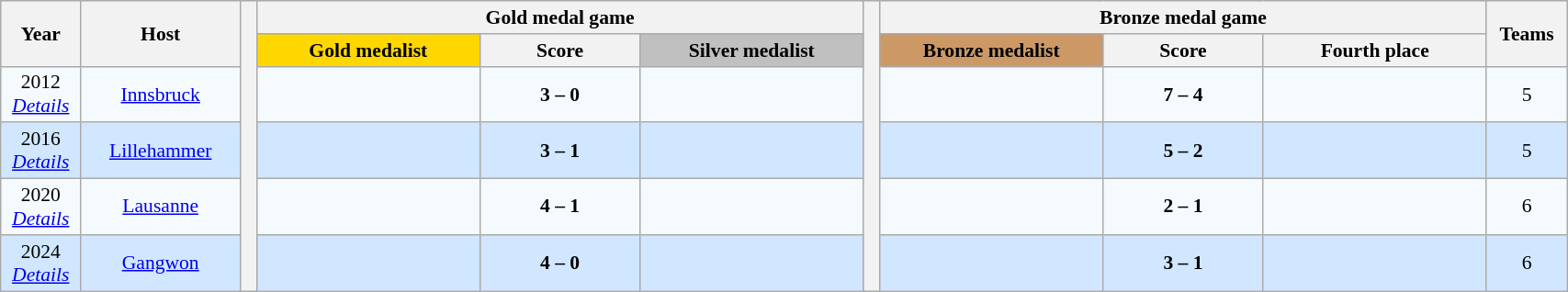<table class="wikitable" style="font-size:90%; width: 90%; text-align: center;">
<tr bgcolor=#C1D8FF>
<th rowspan=2 width=5%>Year</th>
<th rowspan=2 width=10%>Host</th>
<th width=1% rowspan=100 bgcolor=ffffff></th>
<th colspan=3>Gold medal game</th>
<th width=1% rowspan=100 bgcolor=ffffff></th>
<th colspan=3>Bronze medal game</th>
<th rowspan="2" style="width:5%;">Teams</th>
</tr>
<tr bgcolor=#EFEFEF>
<th style="width:14%; background:gold;">Gold medalist</th>
<th width=10%>Score</th>
<th style="width:14%; background:silver;">Silver medalist</th>
<th style="width:14%; background:#c96;">Bronze medalist</th>
<th width=10%>Score</th>
<th width=14%>Fourth place</th>
</tr>
<tr bgcolor=#F5FAFF>
<td>2012<br><em><a href='#'>Details</a></em></td>
<td><a href='#'>Innsbruck</a></td>
<td></td>
<td><strong>3 – 0</strong></td>
<td></td>
<td></td>
<td><strong>7 – 4</strong></td>
<td></td>
<td>5</td>
</tr>
<tr bgcolor=#D0E7FF>
<td>2016<br><em><a href='#'>Details</a></em></td>
<td><a href='#'>Lillehammer</a></td>
<td></td>
<td><strong>3 – 1</strong></td>
<td></td>
<td></td>
<td><strong>5 – 2</strong></td>
<td></td>
<td>5</td>
</tr>
<tr bgcolor=#F5FAFF>
<td>2020<br><em><a href='#'>Details</a></em></td>
<td><a href='#'>Lausanne</a></td>
<td></td>
<td><strong>4 – 1</strong></td>
<td></td>
<td></td>
<td><strong>2 – 1</strong></td>
<td></td>
<td>6</td>
</tr>
<tr bgcolor=#D0E7FF>
<td>2024<br><em><a href='#'>Details</a></em></td>
<td><a href='#'>Gangwon</a></td>
<td></td>
<td><strong>4 – 0</strong></td>
<td></td>
<td></td>
<td><strong>3 – 1</strong></td>
<td></td>
<td>6</td>
</tr>
</table>
